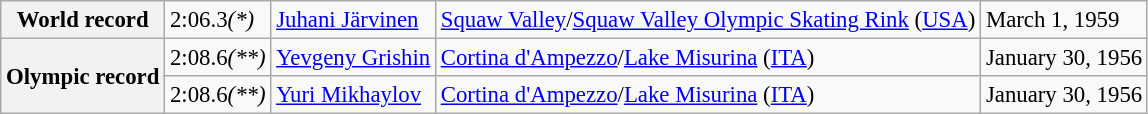<table class="wikitable" style="font-size:95%;">
<tr>
<th>World record</th>
<td>2:06.3<em>(*)</em></td>
<td> <a href='#'>Juhani Järvinen</a></td>
<td><a href='#'>Squaw Valley</a>/<a href='#'>Squaw Valley Olympic Skating Rink</a> (<a href='#'>USA</a>)</td>
<td>March 1, 1959</td>
</tr>
<tr>
<th rowspan=2>Olympic record</th>
<td>2:08.6<em>(**)</em></td>
<td> <a href='#'>Yevgeny Grishin</a></td>
<td><a href='#'>Cortina d'Ampezzo</a>/<a href='#'>Lake Misurina</a> (<a href='#'>ITA</a>)</td>
<td>January 30, 1956</td>
</tr>
<tr>
<td>2:08.6<em>(**)</em></td>
<td> <a href='#'>Yuri Mikhaylov</a></td>
<td><a href='#'>Cortina d'Ampezzo</a>/<a href='#'>Lake Misurina</a> (<a href='#'>ITA</a>)</td>
<td>January 30, 1956</td>
</tr>
</table>
